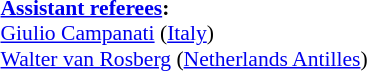<table style="width:100%; font-size:90%;">
<tr>
<td><br><strong><a href='#'>Assistant referees</a>:</strong>
<br><a href='#'>Giulio Campanati</a> (<a href='#'>Italy</a>)
<br><a href='#'>Walter van Rosberg</a> (<a href='#'>Netherlands Antilles</a>)</td>
</tr>
</table>
